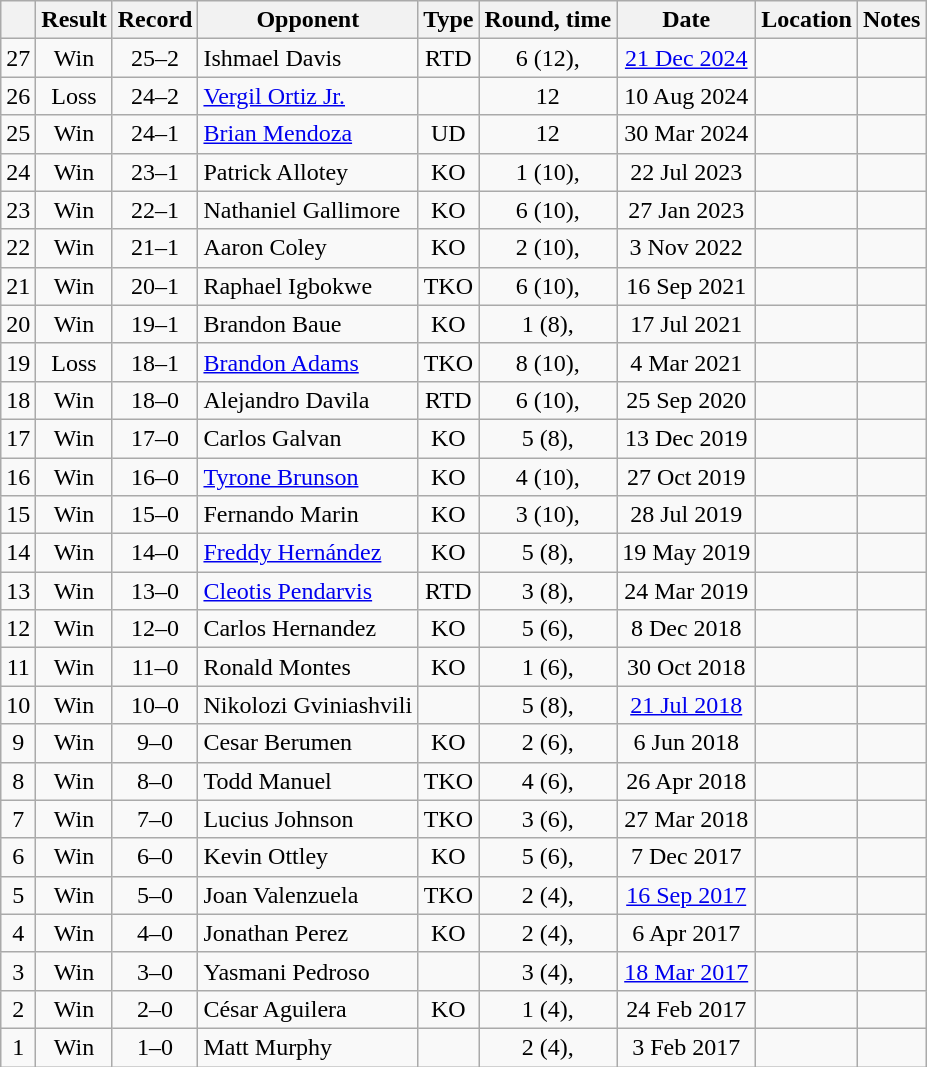<table class=wikitable style=text-align:center>
<tr>
<th></th>
<th>Result</th>
<th>Record</th>
<th>Opponent</th>
<th>Type</th>
<th>Round, time</th>
<th>Date</th>
<th>Location</th>
<th>Notes</th>
</tr>
<tr>
<td>27</td>
<td>Win</td>
<td>25–2</td>
<td align=left>Ishmael Davis</td>
<td>RTD</td>
<td>6 (12), </td>
<td><a href='#'>21 Dec 2024</a></td>
<td align=left></td>
<td></td>
</tr>
<tr>
<td>26</td>
<td>Loss</td>
<td>24–2</td>
<td align=left><a href='#'>Vergil Ortiz Jr.</a></td>
<td></td>
<td>12</td>
<td>10 Aug 2024</td>
<td align=left></td>
<td align=left></td>
</tr>
<tr>
<td>25</td>
<td>Win</td>
<td>24–1</td>
<td align=left><a href='#'>Brian Mendoza</a></td>
<td>UD</td>
<td>12</td>
<td>30 Mar 2024</td>
<td align=left></td>
<td align=left></td>
</tr>
<tr>
<td>24</td>
<td>Win</td>
<td>23–1</td>
<td align=left>Patrick Allotey</td>
<td>KO</td>
<td>1 (10), </td>
<td>22 Jul 2023</td>
<td align=left></td>
<td align=left></td>
</tr>
<tr>
<td>23</td>
<td>Win</td>
<td>22–1</td>
<td align=left>Nathaniel Gallimore</td>
<td>KO</td>
<td>6 (10), </td>
<td>27 Jan 2023</td>
<td align=left></td>
<td align=left></td>
</tr>
<tr>
<td>22</td>
<td>Win</td>
<td>21–1</td>
<td align=left>Aaron Coley</td>
<td>KO</td>
<td>2 (10), </td>
<td>3 Nov 2022</td>
<td align=left></td>
<td align=left></td>
</tr>
<tr>
<td>21</td>
<td>Win</td>
<td>20–1</td>
<td align=left>Raphael Igbokwe</td>
<td>TKO</td>
<td>6 (10), </td>
<td>16 Sep 2021</td>
<td align=left></td>
<td align=left></td>
</tr>
<tr>
<td>20</td>
<td>Win</td>
<td>19–1</td>
<td align=left>Brandon Baue</td>
<td>KO</td>
<td>1 (8), </td>
<td>17 Jul 2021</td>
<td align=left></td>
<td align=left></td>
</tr>
<tr>
<td>19</td>
<td>Loss</td>
<td>18–1</td>
<td align=left><a href='#'>Brandon Adams</a></td>
<td>TKO</td>
<td>8 (10), </td>
<td>4 Mar 2021</td>
<td align=left></td>
<td align=left></td>
</tr>
<tr>
<td>18</td>
<td>Win</td>
<td>18–0</td>
<td align=left>Alejandro Davila</td>
<td>RTD</td>
<td>6 (10), </td>
<td>25 Sep 2020</td>
<td align=left></td>
<td align=left></td>
</tr>
<tr>
<td>17</td>
<td>Win</td>
<td>17–0</td>
<td align=left>Carlos Galvan</td>
<td>KO</td>
<td>5 (8), </td>
<td>13 Dec 2019</td>
<td align=left></td>
<td align=left></td>
</tr>
<tr>
<td>16</td>
<td>Win</td>
<td>16–0</td>
<td align=left><a href='#'>Tyrone Brunson</a></td>
<td>KO</td>
<td>4 (10), </td>
<td>27 Oct 2019</td>
<td align=left></td>
<td align=left></td>
</tr>
<tr>
<td>15</td>
<td>Win</td>
<td>15–0</td>
<td align=left>Fernando Marin</td>
<td>KO</td>
<td>3 (10), </td>
<td>28 Jul 2019</td>
<td align=left></td>
<td align=left></td>
</tr>
<tr>
<td>14</td>
<td>Win</td>
<td>14–0</td>
<td align=left><a href='#'>Freddy Hernández</a></td>
<td>KO</td>
<td>5 (8), </td>
<td>19 May 2019</td>
<td align=left></td>
<td align=left></td>
</tr>
<tr>
<td>13</td>
<td>Win</td>
<td>13–0</td>
<td align=left><a href='#'>Cleotis Pendarvis</a></td>
<td>RTD</td>
<td>3 (8), </td>
<td>24 Mar 2019</td>
<td align=left></td>
<td align=left></td>
</tr>
<tr>
<td>12</td>
<td>Win</td>
<td>12–0</td>
<td align=left>Carlos Hernandez</td>
<td>KO</td>
<td>5 (6), </td>
<td>8 Dec 2018</td>
<td align=left></td>
<td align=left></td>
</tr>
<tr>
<td>11</td>
<td>Win</td>
<td>11–0</td>
<td align=left>Ronald Montes</td>
<td>KO</td>
<td>1 (6), </td>
<td>30 Oct 2018</td>
<td align=left></td>
<td align=left></td>
</tr>
<tr>
<td>10</td>
<td>Win</td>
<td>10–0</td>
<td align=left>Nikolozi Gviniashvili</td>
<td></td>
<td>5 (8), </td>
<td><a href='#'>21 Jul 2018</a></td>
<td align=left></td>
<td align=left></td>
</tr>
<tr>
<td>9</td>
<td>Win</td>
<td>9–0</td>
<td align=left>Cesar Berumen</td>
<td>KO</td>
<td>2 (6), </td>
<td>6 Jun 2018</td>
<td align=left></td>
<td align=left></td>
</tr>
<tr>
<td>8</td>
<td>Win</td>
<td>8–0</td>
<td align=left>Todd Manuel</td>
<td>TKO</td>
<td>4 (6), </td>
<td>26 Apr 2018</td>
<td align=left></td>
<td align=left></td>
</tr>
<tr>
<td>7</td>
<td>Win</td>
<td>7–0</td>
<td align=left>Lucius Johnson</td>
<td>TKO</td>
<td>3 (6), </td>
<td>27 Mar 2018</td>
<td align=left></td>
<td align=left></td>
</tr>
<tr>
<td>6</td>
<td>Win</td>
<td>6–0</td>
<td align=left>Kevin Ottley</td>
<td>KO</td>
<td>5 (6), </td>
<td>7 Dec 2017</td>
<td align=left></td>
<td align=left></td>
</tr>
<tr>
<td>5</td>
<td>Win</td>
<td>5–0</td>
<td align=left>Joan Valenzuela</td>
<td>TKO</td>
<td>2 (4), </td>
<td><a href='#'>16 Sep 2017</a></td>
<td align=left></td>
<td align=left></td>
</tr>
<tr>
<td>4</td>
<td>Win</td>
<td>4–0</td>
<td align=left>Jonathan Perez</td>
<td>KO</td>
<td>2 (4), </td>
<td>6 Apr 2017</td>
<td align=left></td>
<td align=left></td>
</tr>
<tr>
<td>3</td>
<td>Win</td>
<td>3–0</td>
<td align=left>Yasmani Pedroso</td>
<td></td>
<td>3 (4), </td>
<td><a href='#'>18 Mar 2017</a></td>
<td align=left></td>
<td align=left></td>
</tr>
<tr>
<td>2</td>
<td>Win</td>
<td>2–0</td>
<td align=left>César Aguilera</td>
<td>KO</td>
<td>1 (4), </td>
<td>24 Feb 2017</td>
<td align=left></td>
<td align=left></td>
</tr>
<tr>
<td>1</td>
<td>Win</td>
<td>1–0</td>
<td align=left>Matt Murphy</td>
<td></td>
<td>2 (4), </td>
<td>3 Feb 2017</td>
<td align=left></td>
<td align=left></td>
</tr>
</table>
